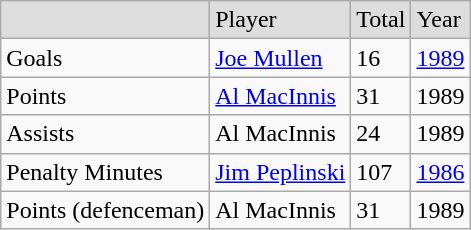<table class="wikitable">
<tr bgcolor="#dddddd">
<td></td>
<td>Player</td>
<td>Total</td>
<td>Year</td>
</tr>
<tr>
<td>Goals</td>
<td><a href='#'>Joe Mullen</a></td>
<td>16</td>
<td><a href='#'>1989</a></td>
</tr>
<tr>
<td>Points</td>
<td><a href='#'>Al MacInnis</a></td>
<td>31</td>
<td>1989</td>
</tr>
<tr>
<td>Assists</td>
<td>Al MacInnis</td>
<td>24</td>
<td>1989</td>
</tr>
<tr>
<td>Penalty Minutes</td>
<td><a href='#'>Jim Peplinski</a></td>
<td>107</td>
<td><a href='#'>1986</a></td>
</tr>
<tr>
<td>Points (defenceman)</td>
<td>Al MacInnis</td>
<td>31</td>
<td>1989</td>
</tr>
</table>
